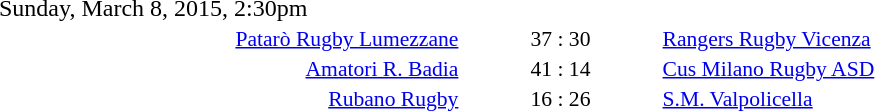<table style="width:70%;" cellspacing="1">
<tr>
<th width=35%></th>
<th width=15%></th>
<th></th>
</tr>
<tr>
<td>Sunday, March 8, 2015, 2:30pm</td>
</tr>
<tr style=font-size:90%>
<td align=right><a href='#'>Patarò Rugby Lumezzane</a></td>
<td align=center>37 : 30</td>
<td><a href='#'>Rangers Rugby Vicenza</a></td>
</tr>
<tr style=font-size:90%>
<td align=right><a href='#'>Amatori R. Badia</a></td>
<td align=center>41 : 14</td>
<td><a href='#'>Cus Milano Rugby ASD</a></td>
</tr>
<tr style=font-size:90%>
<td align=right><a href='#'>Rubano Rugby</a></td>
<td align=center>16 : 26</td>
<td><a href='#'>S.M. Valpolicella</a></td>
</tr>
</table>
